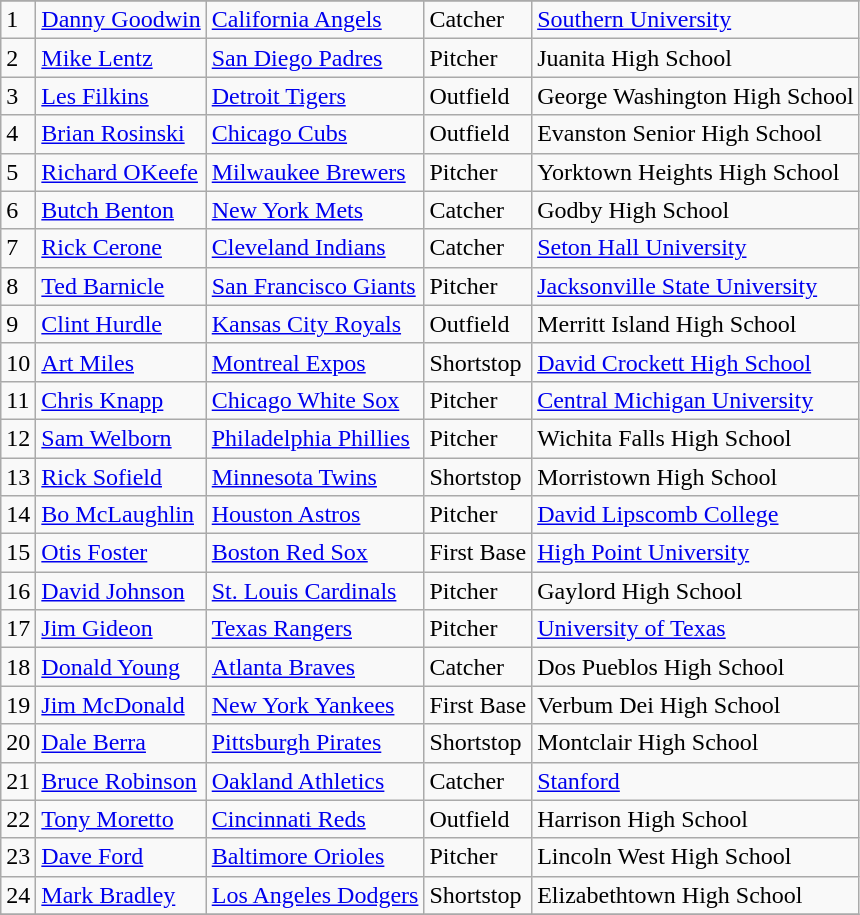<table class="wikitable">
<tr>
</tr>
<tr>
<td>1</td>
<td><a href='#'>Danny Goodwin</a></td>
<td><a href='#'>California Angels</a></td>
<td>Catcher</td>
<td><a href='#'>Southern University</a></td>
</tr>
<tr>
<td>2</td>
<td><a href='#'>Mike Lentz</a></td>
<td><a href='#'>San Diego Padres</a></td>
<td>Pitcher</td>
<td>Juanita High School</td>
</tr>
<tr>
<td>3</td>
<td><a href='#'>Les Filkins</a></td>
<td><a href='#'>Detroit Tigers</a></td>
<td>Outfield</td>
<td>George Washington High School</td>
</tr>
<tr>
<td>4</td>
<td><a href='#'>Brian Rosinski</a></td>
<td><a href='#'>Chicago Cubs</a></td>
<td>Outfield</td>
<td>Evanston Senior High School</td>
</tr>
<tr>
<td>5</td>
<td><a href='#'>Richard OKeefe</a></td>
<td><a href='#'>Milwaukee Brewers</a></td>
<td>Pitcher</td>
<td>Yorktown Heights High School</td>
</tr>
<tr>
<td>6</td>
<td><a href='#'>Butch Benton</a></td>
<td><a href='#'>New York Mets</a></td>
<td>Catcher</td>
<td>Godby High School</td>
</tr>
<tr>
<td>7</td>
<td><a href='#'>Rick Cerone</a></td>
<td><a href='#'>Cleveland Indians</a></td>
<td>Catcher</td>
<td><a href='#'>Seton Hall University</a></td>
</tr>
<tr>
<td>8</td>
<td><a href='#'>Ted Barnicle</a></td>
<td><a href='#'>San Francisco Giants</a></td>
<td>Pitcher</td>
<td><a href='#'>Jacksonville State University</a></td>
</tr>
<tr>
<td>9</td>
<td><a href='#'>Clint Hurdle</a></td>
<td><a href='#'>Kansas City Royals</a></td>
<td>Outfield</td>
<td>Merritt Island High School</td>
</tr>
<tr>
<td>10</td>
<td><a href='#'>Art Miles</a></td>
<td><a href='#'>Montreal Expos</a></td>
<td>Shortstop</td>
<td><a href='#'>David Crockett High School</a></td>
</tr>
<tr>
<td>11</td>
<td><a href='#'>Chris Knapp</a></td>
<td><a href='#'>Chicago White Sox</a></td>
<td>Pitcher</td>
<td><a href='#'>Central Michigan University</a></td>
</tr>
<tr>
<td>12</td>
<td><a href='#'>Sam Welborn</a></td>
<td><a href='#'>Philadelphia Phillies</a></td>
<td>Pitcher</td>
<td>Wichita Falls High School</td>
</tr>
<tr>
<td>13</td>
<td><a href='#'>Rick Sofield</a></td>
<td><a href='#'>Minnesota Twins</a></td>
<td>Shortstop</td>
<td>Morristown High School</td>
</tr>
<tr>
<td>14</td>
<td><a href='#'>Bo McLaughlin</a></td>
<td><a href='#'>Houston Astros</a></td>
<td>Pitcher</td>
<td><a href='#'>David Lipscomb College</a></td>
</tr>
<tr>
<td>15</td>
<td><a href='#'>Otis Foster</a></td>
<td><a href='#'>Boston Red Sox</a></td>
<td>First Base</td>
<td><a href='#'>High Point University</a></td>
</tr>
<tr>
<td>16</td>
<td><a href='#'>David Johnson</a></td>
<td><a href='#'>St. Louis Cardinals</a></td>
<td>Pitcher</td>
<td>Gaylord High School</td>
</tr>
<tr>
<td>17</td>
<td><a href='#'>Jim Gideon</a></td>
<td><a href='#'>Texas Rangers</a></td>
<td>Pitcher</td>
<td><a href='#'>University of Texas</a></td>
</tr>
<tr>
<td>18</td>
<td><a href='#'>Donald Young</a></td>
<td><a href='#'>Atlanta Braves</a></td>
<td>Catcher</td>
<td>Dos Pueblos High School</td>
</tr>
<tr>
<td>19</td>
<td><a href='#'>Jim McDonald</a></td>
<td><a href='#'>New York Yankees</a></td>
<td>First Base</td>
<td>Verbum Dei High School</td>
</tr>
<tr>
<td>20</td>
<td><a href='#'>Dale Berra</a></td>
<td><a href='#'>Pittsburgh Pirates</a></td>
<td>Shortstop</td>
<td>Montclair High School</td>
</tr>
<tr>
<td>21</td>
<td><a href='#'>Bruce Robinson</a></td>
<td><a href='#'>Oakland Athletics</a></td>
<td>Catcher</td>
<td><a href='#'>Stanford</a></td>
</tr>
<tr>
<td>22</td>
<td><a href='#'>Tony Moretto</a></td>
<td><a href='#'>Cincinnati Reds</a></td>
<td>Outfield</td>
<td>Harrison High School</td>
</tr>
<tr>
<td>23</td>
<td><a href='#'>Dave Ford</a></td>
<td><a href='#'>Baltimore Orioles</a></td>
<td>Pitcher</td>
<td>Lincoln West High School</td>
</tr>
<tr>
<td>24</td>
<td><a href='#'>Mark Bradley</a></td>
<td><a href='#'>Los Angeles Dodgers</a></td>
<td>Shortstop</td>
<td>Elizabethtown High School</td>
</tr>
<tr>
</tr>
</table>
